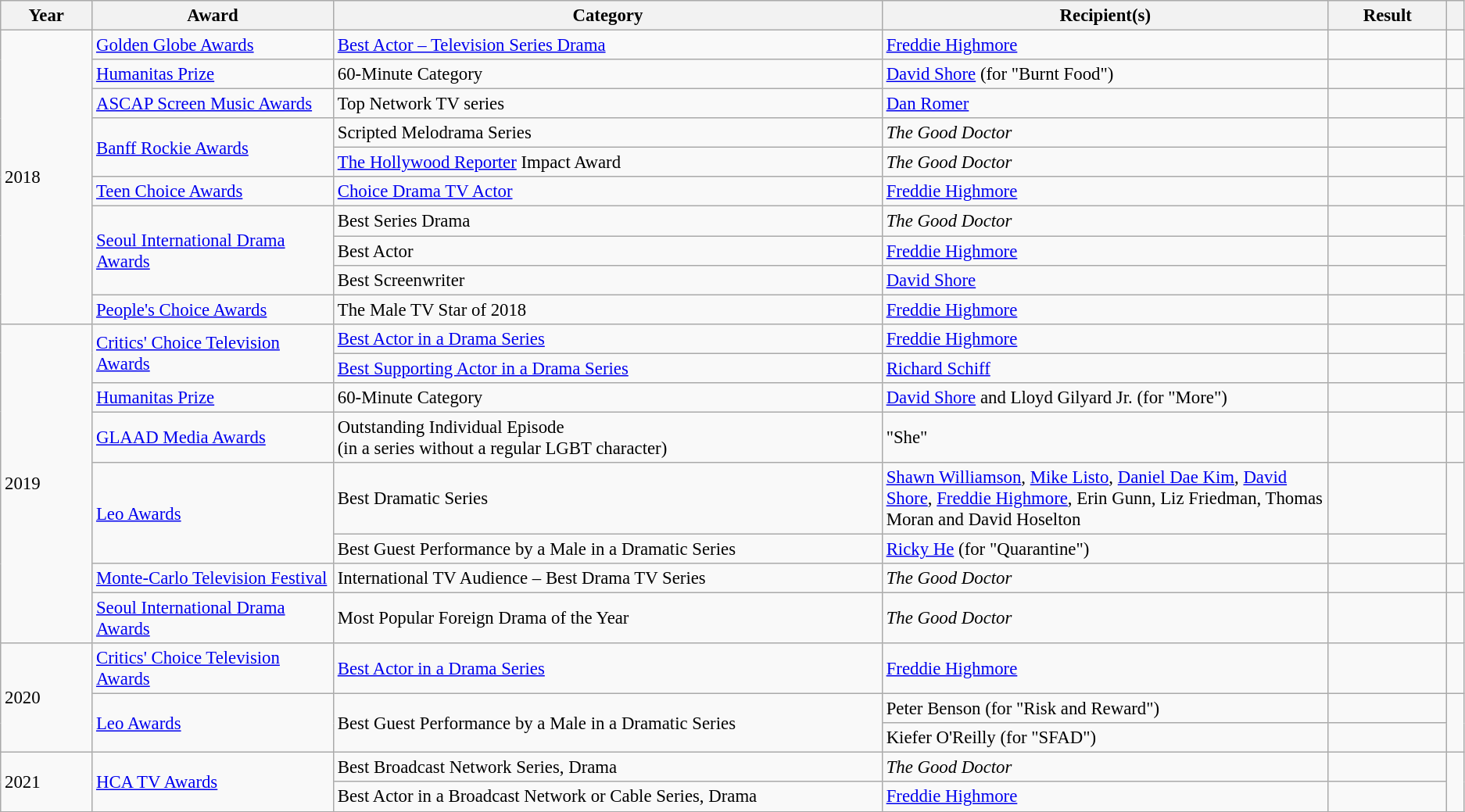<table class="wikitable sortable plainrowheaders" style="text-align:left; font-size:95%;">
<tr>
<th scope="col">Year</th>
<th scope="col" style="width:16.5%;">Award</th>
<th scope="col" style="width:37.5%;">Category</th>
<th scope="col" style="width:30.5%;">Recipient(s)</th>
<th scope="col">Result</th>
<th scope="col" class="unsortable"></th>
</tr>
<tr>
<td rowspan="10">2018</td>
<td><a href='#'>Golden Globe Awards</a></td>
<td><a href='#'>Best Actor – Television Series Drama</a></td>
<td><a href='#'>Freddie Highmore</a></td>
<td></td>
<td style="text-align:center;"></td>
</tr>
<tr>
<td><a href='#'>Humanitas Prize</a></td>
<td>60-Minute Category</td>
<td><a href='#'>David Shore</a> (for "Burnt Food")</td>
<td></td>
<td style="text-align:center;"></td>
</tr>
<tr>
<td><a href='#'>ASCAP Screen Music Awards</a></td>
<td>Top Network TV series</td>
<td><a href='#'>Dan Romer</a></td>
<td></td>
<td style="text-align:center;"></td>
</tr>
<tr>
<td rowspan="2"><a href='#'>Banff Rockie Awards</a></td>
<td>Scripted Melodrama Series</td>
<td><em>The Good Doctor</em></td>
<td></td>
<td rowspan="2" style="text-align:center;"></td>
</tr>
<tr>
<td><a href='#'>The Hollywood Reporter</a> Impact Award</td>
<td><em>The Good Doctor</em></td>
<td></td>
</tr>
<tr>
<td><a href='#'>Teen Choice Awards</a></td>
<td><a href='#'>Choice Drama TV Actor</a></td>
<td><a href='#'>Freddie Highmore</a></td>
<td></td>
<td style="text-align:center;"></td>
</tr>
<tr>
<td rowspan="3"><a href='#'>Seoul International Drama Awards</a></td>
<td>Best Series Drama</td>
<td><em>The Good Doctor</em></td>
<td></td>
<td rowspan="3" style="text-align:center;"></td>
</tr>
<tr>
<td>Best Actor</td>
<td><a href='#'>Freddie Highmore</a></td>
<td></td>
</tr>
<tr>
<td>Best Screenwriter</td>
<td><a href='#'>David Shore</a></td>
<td></td>
</tr>
<tr>
<td><a href='#'>People's Choice Awards</a></td>
<td>The Male TV Star of 2018</td>
<td><a href='#'>Freddie Highmore</a></td>
<td></td>
<td style="text-align:center;"></td>
</tr>
<tr>
<td rowspan="8">2019</td>
<td rowspan="2"><a href='#'>Critics' Choice Television Awards</a></td>
<td><a href='#'>Best Actor in a Drama Series</a></td>
<td><a href='#'>Freddie Highmore</a></td>
<td></td>
<td rowspan="2" style="text-align:center;"></td>
</tr>
<tr>
<td><a href='#'>Best Supporting Actor in a Drama Series</a></td>
<td><a href='#'>Richard Schiff</a></td>
<td></td>
</tr>
<tr>
<td><a href='#'>Humanitas Prize</a></td>
<td>60-Minute Category</td>
<td><a href='#'>David Shore</a> and Lloyd Gilyard Jr. (for "More")</td>
<td></td>
<td style="text-align:center;"></td>
</tr>
<tr>
<td><a href='#'>GLAAD Media Awards</a></td>
<td>Outstanding Individual Episode<br>(in a series without a regular LGBT character)</td>
<td>"She"</td>
<td></td>
<td style="text-align:center;"></td>
</tr>
<tr>
<td rowspan="2"><a href='#'>Leo Awards</a></td>
<td>Best Dramatic Series</td>
<td><a href='#'>Shawn Williamson</a>, <a href='#'>Mike Listo</a>, <a href='#'>Daniel Dae Kim</a>, <a href='#'>David Shore</a>, <a href='#'>Freddie Highmore</a>, Erin Gunn, Liz Friedman, Thomas Moran and David Hoselton</td>
<td></td>
<td rowspan="2" style="text-align:center;"></td>
</tr>
<tr>
<td>Best Guest Performance by a Male in a Dramatic Series</td>
<td><a href='#'>Ricky He</a> (for "Quarantine")</td>
<td></td>
</tr>
<tr>
<td><a href='#'>Monte-Carlo Television Festival</a></td>
<td>International TV Audience – Best Drama TV Series</td>
<td><em>The Good Doctor</em></td>
<td></td>
<td style="text-align:center;"></td>
</tr>
<tr>
<td><a href='#'>Seoul International Drama Awards</a></td>
<td>Most Popular Foreign Drama of the Year</td>
<td><em>The Good Doctor</em></td>
<td></td>
<td style="text-align:center;"></td>
</tr>
<tr>
<td rowspan="3">2020</td>
<td><a href='#'>Critics' Choice Television Awards</a></td>
<td><a href='#'>Best Actor in a Drama Series</a></td>
<td><a href='#'>Freddie Highmore</a></td>
<td></td>
<td style="text-align:center;"></td>
</tr>
<tr>
<td rowspan="2"><a href='#'>Leo Awards</a></td>
<td rowspan="2">Best Guest Performance by a Male in a Dramatic Series</td>
<td>Peter Benson (for "Risk and Reward")</td>
<td></td>
<td rowspan="2" style="text-align:center;"></td>
</tr>
<tr>
<td>Kiefer O'Reilly (for "SFAD")</td>
<td></td>
</tr>
<tr>
<td rowspan="2">2021</td>
<td rowspan="2"><a href='#'>HCA TV Awards</a></td>
<td>Best Broadcast Network Series, Drama</td>
<td><em>The Good Doctor</em></td>
<td></td>
<td rowspan="2" style="text-align:center;"></td>
</tr>
<tr>
<td>Best Actor in a Broadcast Network or Cable Series, Drama</td>
<td><a href='#'>Freddie Highmore</a></td>
<td></td>
</tr>
<tr>
</tr>
</table>
